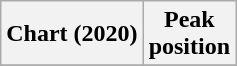<table class="wikitable sortable plainrowheaders" style="text-align:center">
<tr>
<th scope="col">Chart (2020)</th>
<th scope="col">Peak<br>position</th>
</tr>
<tr>
</tr>
</table>
